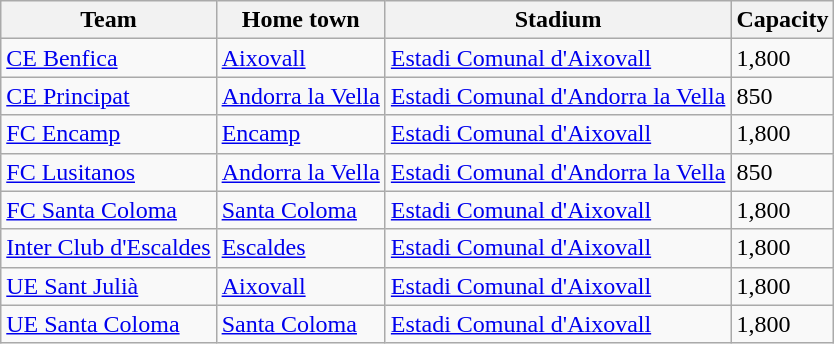<table class="wikitable sortable">
<tr>
<th>Team</th>
<th>Home town</th>
<th>Stadium</th>
<th>Capacity</th>
</tr>
<tr>
<td><a href='#'>CE Benfica</a></td>
<td><a href='#'>Aixovall</a></td>
<td><a href='#'>Estadi Comunal d'Aixovall</a></td>
<td>1,800</td>
</tr>
<tr>
<td><a href='#'>CE Principat</a></td>
<td><a href='#'>Andorra la Vella</a></td>
<td><a href='#'>Estadi Comunal d'Andorra la Vella</a></td>
<td>850</td>
</tr>
<tr>
<td><a href='#'>FC Encamp</a></td>
<td><a href='#'>Encamp</a></td>
<td><a href='#'>Estadi Comunal d'Aixovall</a></td>
<td>1,800</td>
</tr>
<tr>
<td><a href='#'>FC Lusitanos</a></td>
<td><a href='#'>Andorra la Vella</a></td>
<td><a href='#'>Estadi Comunal d'Andorra la Vella</a></td>
<td>850</td>
</tr>
<tr>
<td><a href='#'>FC Santa Coloma</a></td>
<td><a href='#'>Santa Coloma</a></td>
<td><a href='#'>Estadi Comunal d'Aixovall</a></td>
<td>1,800</td>
</tr>
<tr>
<td><a href='#'>Inter Club d'Escaldes</a></td>
<td><a href='#'>Escaldes</a></td>
<td><a href='#'>Estadi Comunal d'Aixovall</a></td>
<td>1,800</td>
</tr>
<tr>
<td><a href='#'>UE Sant Julià</a></td>
<td><a href='#'>Aixovall</a></td>
<td><a href='#'>Estadi Comunal d'Aixovall</a></td>
<td>1,800</td>
</tr>
<tr>
<td><a href='#'>UE Santa Coloma</a></td>
<td><a href='#'>Santa Coloma</a></td>
<td><a href='#'>Estadi Comunal d'Aixovall</a></td>
<td>1,800</td>
</tr>
</table>
